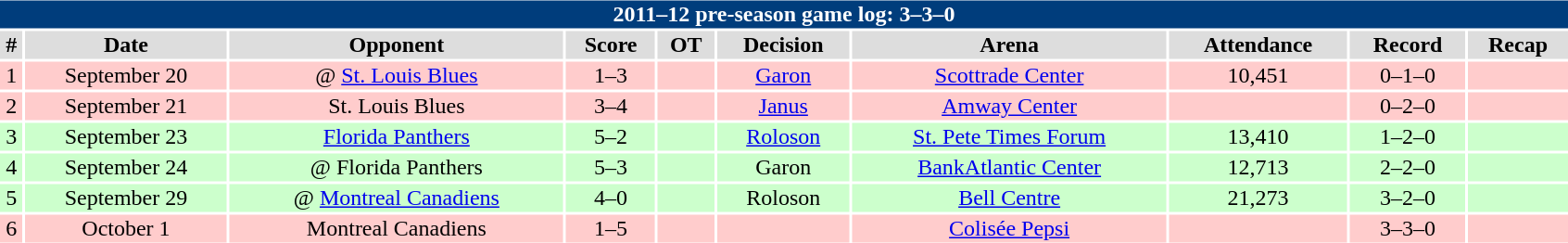<table class="toccolours" width=90% style="clear:both; margin:1.5em auto; text-align:center;">
<tr>
<td colspan=11><br><table class="toccolours collapsible collapsed" width=100%>
<tr>
<th colspan=11 style="background:#003D7C; color:white">2011–12 pre-season game log: 3–3–0</th>
</tr>
<tr align="center" bgcolor="#dddddd">
<td><strong>#</strong></td>
<td><strong>Date</strong></td>
<td><strong>Opponent</strong></td>
<td><strong>Score</strong></td>
<td><strong>OT</strong></td>
<td><strong>Decision</strong></td>
<td><strong>Arena</strong></td>
<td><strong>Attendance</strong></td>
<td><strong>Record</strong></td>
<td><strong>Recap</strong></td>
</tr>
<tr align="center" bgcolor="ffcccc">
<td>1</td>
<td>September 20</td>
<td>@ <a href='#'>St. Louis Blues</a></td>
<td>1–3</td>
<td></td>
<td><a href='#'>Garon</a></td>
<td><a href='#'>Scottrade Center</a></td>
<td>10,451</td>
<td>0–1–0</td>
<td></td>
</tr>
<tr align="center" bgcolor="ffcccc">
<td>2</td>
<td>September 21</td>
<td>St. Louis Blues</td>
<td>3–4</td>
<td></td>
<td><a href='#'>Janus</a></td>
<td><a href='#'>Amway Center</a></td>
<td></td>
<td>0–2–0</td>
<td></td>
</tr>
<tr align="center" bgcolor="#ccffcc">
<td>3</td>
<td>September 23</td>
<td><a href='#'>Florida Panthers</a></td>
<td>5–2</td>
<td></td>
<td><a href='#'>Roloson</a></td>
<td><a href='#'>St. Pete Times Forum</a></td>
<td>13,410</td>
<td>1–2–0</td>
<td></td>
</tr>
<tr align="center" bgcolor="#ccffcc">
<td>4</td>
<td>September 24</td>
<td>@ Florida Panthers</td>
<td>5–3</td>
<td></td>
<td>Garon</td>
<td><a href='#'>BankAtlantic Center</a></td>
<td>12,713</td>
<td>2–2–0</td>
<td></td>
</tr>
<tr align="center" bgcolor="#ccffcc">
<td>5</td>
<td>September 29</td>
<td>@ <a href='#'>Montreal Canadiens</a></td>
<td>4–0</td>
<td></td>
<td>Roloson</td>
<td><a href='#'>Bell Centre</a></td>
<td>21,273</td>
<td>3–2–0</td>
<td></td>
</tr>
<tr align="center" bgcolor="ffcccc">
<td>6</td>
<td>October 1</td>
<td>Montreal Canadiens</td>
<td>1–5</td>
<td></td>
<td></td>
<td><a href='#'>Colisée Pepsi</a></td>
<td></td>
<td>3–3–0</td>
<td></td>
</tr>
</table>
</td>
</tr>
<tr>
<th colspan=2 style="color:#003366"><br>

</th>
</tr>
</table>
